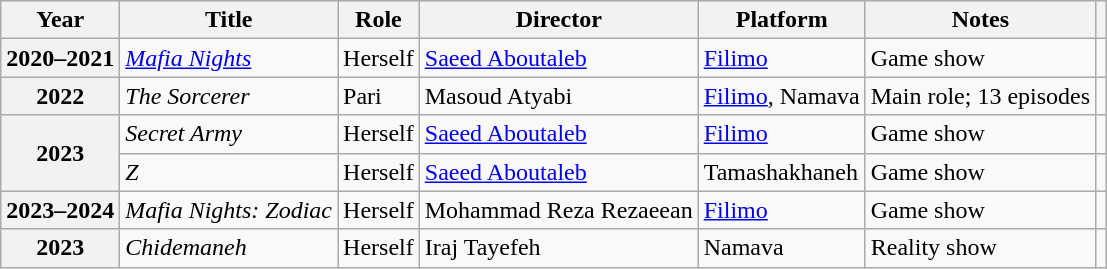<table class="wikitable plainrowheaders sortable" style="font-size:100%">
<tr>
<th scope="col">Year</th>
<th scope="col">Title</th>
<th scope="col">Role</th>
<th scope="col">Director</th>
<th class="unsortable" scope="col">Platform</th>
<th scope="col">Notes</th>
<th class="unsortable" scope="col"></th>
</tr>
<tr>
<th scope="row">2020–2021</th>
<td><em><a href='#'>Mafia Nights</a></em></td>
<td>Herself</td>
<td><a href='#'>Saeed Aboutaleb</a></td>
<td><a href='#'>Filimo</a></td>
<td>Game show</td>
<td></td>
</tr>
<tr>
<th scope="row">2022</th>
<td><em>The Sorcerer</em></td>
<td>Pari</td>
<td>Masoud Atyabi</td>
<td><a href='#'>Filimo</a>, Namava</td>
<td>Main role; 13 episodes</td>
<td></td>
</tr>
<tr>
<th rowspan="2" scope="row">2023</th>
<td><em>Secret Army</em></td>
<td>Herself</td>
<td><a href='#'>Saeed Aboutaleb</a></td>
<td><a href='#'>Filimo</a></td>
<td>Game show</td>
<td></td>
</tr>
<tr>
<td><em>Z</em></td>
<td>Herself</td>
<td><a href='#'>Saeed Aboutaleb</a></td>
<td>Tamashakhaneh</td>
<td>Game show</td>
<td></td>
</tr>
<tr>
<th scope="row">2023–2024</th>
<td><em>Mafia Nights: Zodiac</em></td>
<td>Herself</td>
<td>Mohammad Reza Rezaeean</td>
<td><a href='#'>Filimo</a></td>
<td>Game show</td>
<td></td>
</tr>
<tr>
<th scope="row">2023</th>
<td><em>Chidemaneh</em></td>
<td>Herself</td>
<td>Iraj Tayefeh</td>
<td>Namava</td>
<td>Reality show</td>
<td></td>
</tr>
</table>
